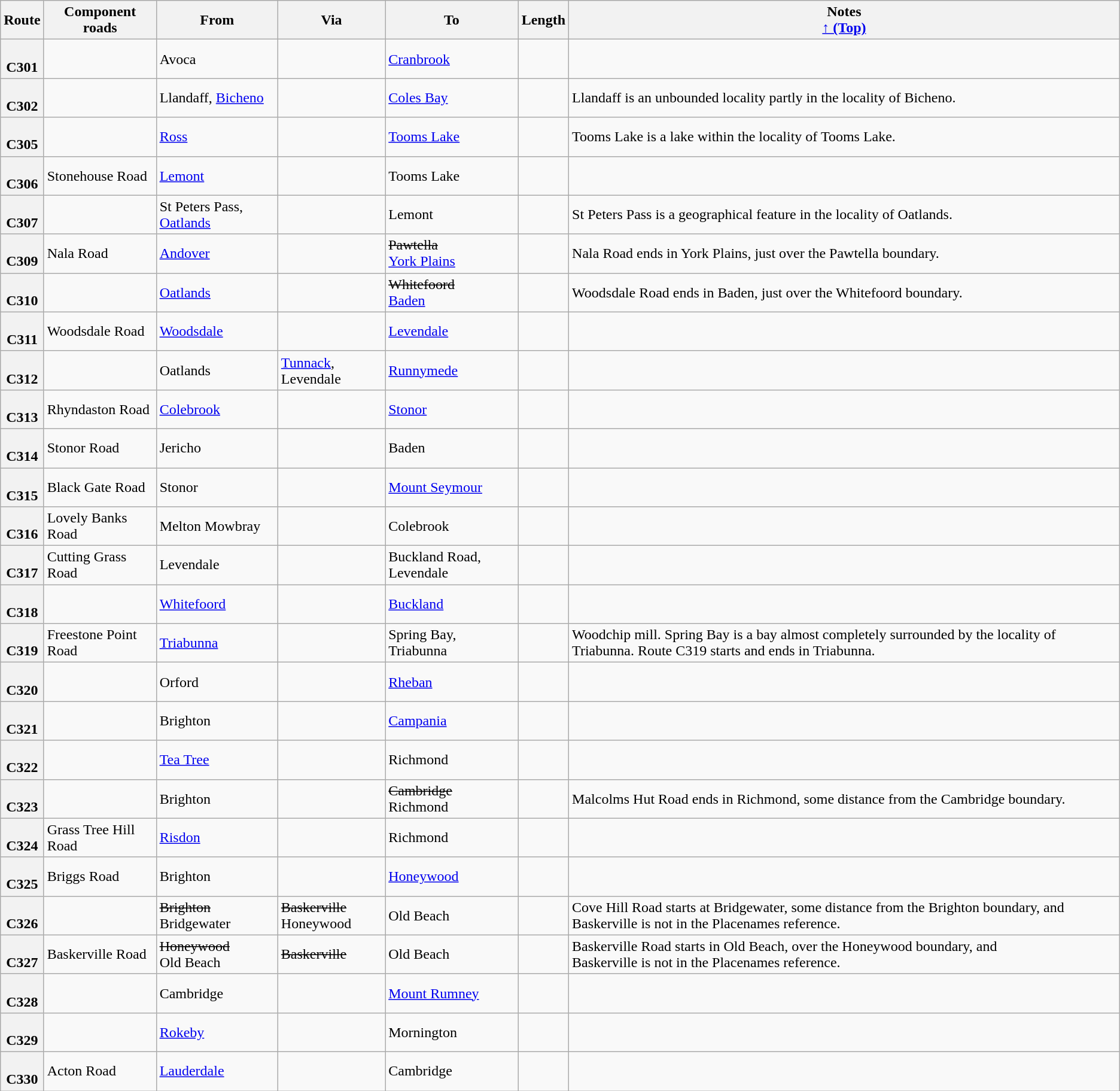<table class="wikitable">
<tr>
<th scope="col">Route</th>
<th scope="col">Component roads</th>
<th scope="col">From</th>
<th scope="col">Via</th>
<th scope="col">To</th>
<th scope="col">Length</th>
<th scope="col">Notes<br><a href='#'>↑ (Top)</a></th>
</tr>
<tr>
<th style="vertical-align:top; white-space:nowrap;"><br>C301</th>
<td></td>
<td>Avoca</td>
<td></td>
<td><a href='#'>Cranbrook</a></td>
<td></td>
<td></td>
</tr>
<tr>
<th style="vertical-align:top; white-space:nowrap;"><br>C302</th>
<td></td>
<td>Llandaff, <a href='#'>Bicheno</a></td>
<td></td>
<td><a href='#'>Coles Bay</a></td>
<td></td>
<td>Llandaff is an unbounded locality partly in the locality of Bicheno.</td>
</tr>
<tr>
<th style="vertical-align:top; white-space:nowrap;"><br>C305</th>
<td></td>
<td><a href='#'>Ross</a></td>
<td></td>
<td><a href='#'>Tooms Lake</a></td>
<td></td>
<td>Tooms Lake is a lake within the locality of Tooms Lake.</td>
</tr>
<tr>
<th style="vertical-align:top; white-space:nowrap;"><br>C306</th>
<td>Stonehouse Road</td>
<td><a href='#'>Lemont</a></td>
<td></td>
<td>Tooms Lake</td>
<td></td>
<td></td>
</tr>
<tr>
<th style="vertical-align:top; white-space:nowrap;"><br>C307</th>
<td></td>
<td> St Peters Pass, <a href='#'>Oatlands</a></td>
<td></td>
<td>Lemont</td>
<td></td>
<td>St Peters Pass is a geographical feature in the locality of Oatlands.</td>
</tr>
<tr>
<th style="vertical-align:top; white-space:nowrap;"><br>C309</th>
<td>Nala Road</td>
<td><a href='#'>Andover</a></td>
<td></td>
<td> <s>Pawtella</s> <br> <a href='#'>York Plains</a></td>
<td></td>
<td>Nala Road ends in York Plains, just over the Pawtella boundary.</td>
</tr>
<tr>
<th style="vertical-align:top; white-space:nowrap;"><br>C310</th>
<td></td>
<td><a href='#'>Oatlands</a></td>
<td></td>
<td> <s>Whitefoord</s> <br> <a href='#'>Baden</a></td>
<td></td>
<td>Woodsdale Road ends in Baden, just over the Whitefoord boundary.</td>
</tr>
<tr>
<th style="vertical-align:top; white-space:nowrap;"><br>C311</th>
<td>Woodsdale Road</td>
<td><a href='#'>Woodsdale</a></td>
<td></td>
<td><a href='#'>Levendale</a></td>
<td></td>
<td></td>
</tr>
<tr>
<th style="vertical-align:top; white-space:nowrap;"><br>C312</th>
<td></td>
<td>Oatlands</td>
<td><a href='#'>Tunnack</a>, Levendale</td>
<td><a href='#'>Runnymede</a></td>
<td></td>
<td></td>
</tr>
<tr>
<th style="vertical-align:top; white-space:nowrap;"><br>C313</th>
<td>Rhyndaston Road</td>
<td><a href='#'>Colebrook</a></td>
<td></td>
<td><a href='#'>Stonor</a></td>
<td></td>
<td></td>
</tr>
<tr>
<th style="vertical-align:top; white-space:nowrap;"><br>C314</th>
<td>Stonor Road</td>
<td>Jericho</td>
<td></td>
<td>Baden</td>
<td></td>
<td></td>
</tr>
<tr>
<th style="vertical-align:top; white-space:nowrap;"><br>C315</th>
<td>Black Gate Road</td>
<td>Stonor</td>
<td></td>
<td><a href='#'>Mount Seymour</a></td>
<td></td>
<td></td>
</tr>
<tr>
<th style="vertical-align:top; white-space:nowrap;"><br>C316</th>
<td>Lovely Banks Road</td>
<td>Melton Mowbray</td>
<td></td>
<td>Colebrook</td>
<td></td>
<td></td>
</tr>
<tr>
<th style="vertical-align:top; white-space:nowrap;"><br>C317</th>
<td>Cutting Grass Road</td>
<td>Levendale</td>
<td></td>
<td>Buckland Road, Levendale</td>
<td></td>
<td></td>
</tr>
<tr>
<th style="vertical-align:top; white-space:nowrap;"><br>C318</th>
<td></td>
<td><a href='#'>Whitefoord</a></td>
<td></td>
<td><a href='#'>Buckland</a></td>
<td></td>
<td></td>
</tr>
<tr>
<th style="vertical-align:top; white-space:nowrap;"><br>C319</th>
<td>Freestone Point Road</td>
<td><a href='#'>Triabunna</a></td>
<td></td>
<td>Spring Bay, Triabunna</td>
<td></td>
<td>Woodchip mill. Spring Bay is a bay almost completely surrounded by the locality of Triabunna. Route C319 starts and ends in Triabunna.</td>
</tr>
<tr>
<th style="vertical-align:top; white-space:nowrap;"><br>C320</th>
<td></td>
<td>Orford</td>
<td></td>
<td><a href='#'>Rheban</a></td>
<td></td>
<td></td>
</tr>
<tr>
<th style="vertical-align:top; white-space:nowrap;"><br>C321</th>
<td></td>
<td>Brighton</td>
<td></td>
<td><a href='#'>Campania</a></td>
<td></td>
<td></td>
</tr>
<tr>
<th style="vertical-align:top; white-space:nowrap;"><br>C322</th>
<td></td>
<td><a href='#'>Tea Tree</a></td>
<td></td>
<td>Richmond</td>
<td></td>
<td></td>
</tr>
<tr>
<th style="vertical-align:top; white-space:nowrap;"><br>C323</th>
<td></td>
<td>Brighton</td>
<td></td>
<td> <s>Cambridge</s> <br> Richmond</td>
<td></td>
<td>Malcolms Hut Road ends in Richmond, some distance from the Cambridge boundary.</td>
</tr>
<tr>
<th style="vertical-align:top; white-space:nowrap;"><br>C324</th>
<td>Grass Tree Hill Road</td>
<td><a href='#'>Risdon</a></td>
<td></td>
<td>Richmond</td>
<td></td>
<td></td>
</tr>
<tr>
<th style="vertical-align:top; white-space:nowrap;"><br>C325</th>
<td>Briggs Road</td>
<td>Brighton</td>
<td></td>
<td><a href='#'>Honeywood</a></td>
<td></td>
<td></td>
</tr>
<tr>
<th style="vertical-align:top; white-space:nowrap;"><br>C326</th>
<td></td>
<td> <s>Brighton</s> <br> Bridgewater</td>
<td> <s>Baskerville</s> <br> Honeywood</td>
<td>Old Beach</td>
<td></td>
<td>Cove Hill Road starts at Bridgewater, some distance from the Brighton boundary, and <br> Baskerville is not in the Placenames reference.</td>
</tr>
<tr>
<th style="vertical-align:top; white-space:nowrap;"><br>C327</th>
<td>Baskerville Road</td>
<td> <s>Honeywood</s> <br> Old Beach</td>
<td> <s>Baskerville</s></td>
<td>Old Beach</td>
<td></td>
<td>Baskerville Road starts in Old Beach, over the Honeywood boundary, and <br> Baskerville is not in the Placenames reference.</td>
</tr>
<tr>
<th style="vertical-align:top; white-space:nowrap;"><br>C328</th>
<td></td>
<td>Cambridge</td>
<td></td>
<td><a href='#'>Mount Rumney</a></td>
<td></td>
<td></td>
</tr>
<tr>
<th style="vertical-align:top; white-space:nowrap;"><br>C329</th>
<td></td>
<td><a href='#'>Rokeby</a></td>
<td></td>
<td>Mornington</td>
<td></td>
<td></td>
</tr>
<tr>
<th style="vertical-align:top; white-space:nowrap;"><br>C330</th>
<td>Acton Road</td>
<td><a href='#'>Lauderdale</a></td>
<td></td>
<td>Cambridge</td>
<td></td>
<td></td>
</tr>
</table>
